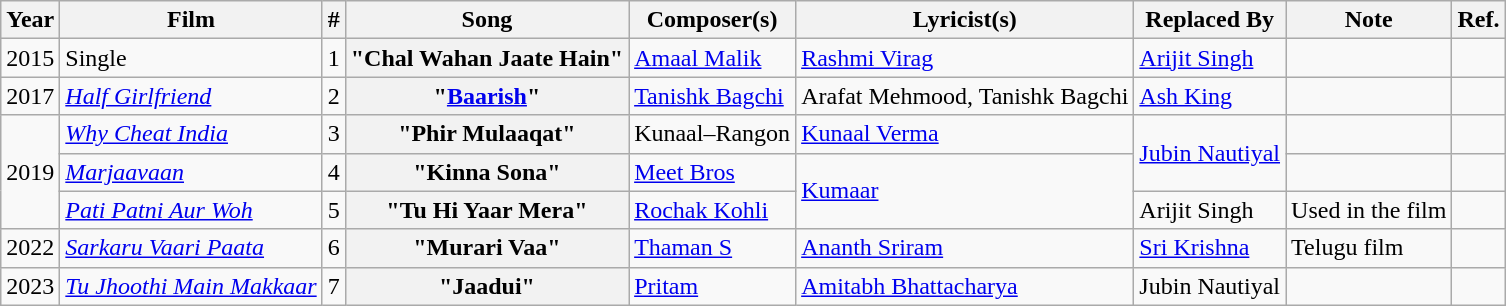<table class="wikitable plainrowheaders">
<tr>
<th scope="col">Year</th>
<th scope="col">Film</th>
<th>#</th>
<th scope="col">Song</th>
<th scope="col">Composer(s)</th>
<th scope="col">Lyricist(s)</th>
<th scope="col">Replaced By</th>
<th scope="col">Note</th>
<th scope="col">Ref.</th>
</tr>
<tr>
<td>2015</td>
<td>Single</td>
<td>1</td>
<th scope="row">"Chal Wahan Jaate Hain"</th>
<td><a href='#'>Amaal Malik</a></td>
<td><a href='#'>Rashmi Virag</a></td>
<td><a href='#'>Arijit Singh</a></td>
<td></td>
<td></td>
</tr>
<tr>
<td>2017</td>
<td><em><a href='#'>Half Girlfriend</a></em></td>
<td>2</td>
<th scope="row">"<a href='#'>Baarish</a>"</th>
<td><a href='#'>Tanishk Bagchi</a></td>
<td>Arafat Mehmood, Tanishk Bagchi</td>
<td><a href='#'>Ash King</a></td>
<td></td>
<td></td>
</tr>
<tr>
<td rowspan="3">2019</td>
<td><em><a href='#'>Why Cheat India</a></em></td>
<td>3</td>
<th scope="row">"Phir Mulaaqat"</th>
<td>Kunaal–Rangon</td>
<td><a href='#'>Kunaal Verma</a></td>
<td rowspan="2"><a href='#'>Jubin Nautiyal</a></td>
<td></td>
<td></td>
</tr>
<tr>
<td><em><a href='#'>Marjaavaan</a></em></td>
<td>4</td>
<th scope="row">"Kinna Sona"</th>
<td><a href='#'>Meet Bros</a></td>
<td rowspan="2"><a href='#'>Kumaar</a></td>
<td></td>
<td></td>
</tr>
<tr>
<td><em><a href='#'>Pati Patni Aur Woh</a></em></td>
<td>5</td>
<th scope="row">"Tu Hi Yaar Mera"</th>
<td><a href='#'>Rochak Kohli</a></td>
<td>Arijit Singh</td>
<td>Used in the film</td>
<td></td>
</tr>
<tr>
<td>2022</td>
<td><em><a href='#'>Sarkaru Vaari Paata</a></em></td>
<td>6</td>
<th scope="row">"Murari Vaa"</th>
<td><a href='#'>Thaman S</a></td>
<td><a href='#'>Ananth Sriram</a></td>
<td><a href='#'>Sri Krishna</a></td>
<td>Telugu film</td>
<td></td>
</tr>
<tr>
<td>2023</td>
<td><em><a href='#'>Tu Jhoothi Main Makkaar</a></em></td>
<td>7</td>
<th scope="row">"Jaadui"</th>
<td><a href='#'>Pritam</a></td>
<td><a href='#'>Amitabh Bhattacharya</a></td>
<td>Jubin Nautiyal</td>
<td></td>
<td></td>
</tr>
</table>
